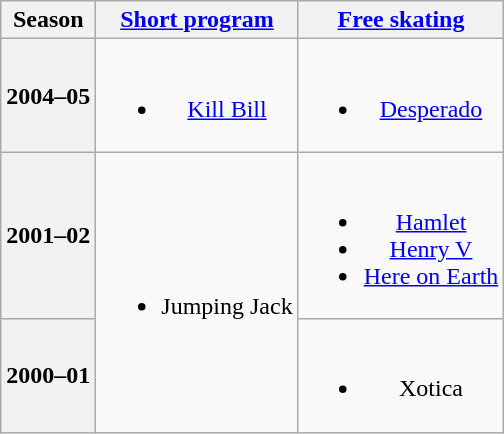<table class=wikitable style=text-align:center>
<tr>
<th>Season</th>
<th><a href='#'>Short program</a></th>
<th><a href='#'>Free skating</a></th>
</tr>
<tr>
<th>2004–05 <br> </th>
<td><br><ul><li><a href='#'>Kill Bill</a></li></ul></td>
<td><br><ul><li><a href='#'>Desperado</a></li></ul></td>
</tr>
<tr>
<th>2001–02 <br> </th>
<td rowspan=2><br><ul><li>Jumping Jack <br></li></ul></td>
<td><br><ul><li><a href='#'>Hamlet</a> <br></li><li><a href='#'>Henry V</a> <br></li><li><a href='#'>Here on Earth</a> <br></li></ul></td>
</tr>
<tr>
<th>2000–01 <br> </th>
<td><br><ul><li>Xotica <br></li></ul></td>
</tr>
</table>
